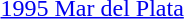<table>
<tr>
<td><a href='#'>1995 Mar del Plata</a><br></td>
<td></td>
<td></td>
<td></td>
</tr>
</table>
